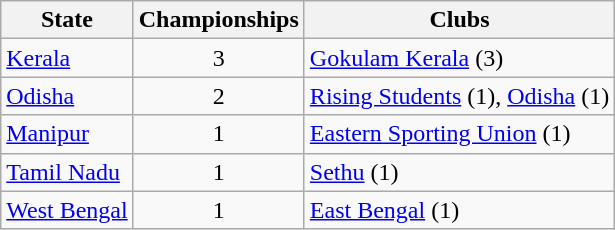<table class="wikitable">
<tr>
<th>State</th>
<th>Championships</th>
<th>Clubs</th>
</tr>
<tr>
<td><a href='#'>Kerala</a></td>
<td align="center">3</td>
<td><a href='#'>Gokulam Kerala</a> (3)</td>
</tr>
<tr>
<td><a href='#'>Odisha</a></td>
<td align="center">2</td>
<td><a href='#'>Rising Students</a> (1), <a href='#'>Odisha</a> (1)</td>
</tr>
<tr>
<td><a href='#'>Manipur</a></td>
<td align="center">1</td>
<td><a href='#'>Eastern Sporting Union</a> (1)</td>
</tr>
<tr>
<td><a href='#'>Tamil Nadu</a></td>
<td align="center">1</td>
<td><a href='#'>Sethu</a> (1)</td>
</tr>
<tr>
<td><a href='#'>West Bengal</a></td>
<td align="center">1</td>
<td><a href='#'>East Bengal</a> (1)</td>
</tr>
</table>
